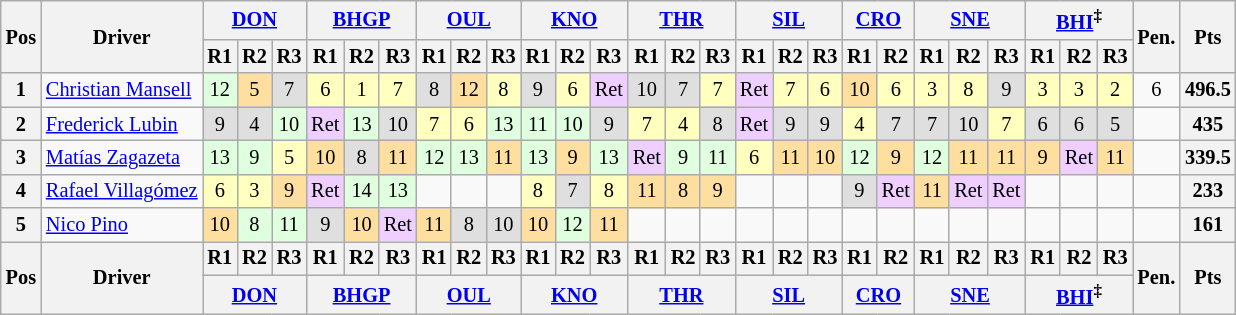<table class="wikitable" style="font-size: 85%; text-align:center">
<tr style="background:#f9f9f9">
<th rowspan=2>Pos</th>
<th rowspan=2>Driver</th>
<th colspan=3><a href='#'>DON</a></th>
<th colspan=3><a href='#'>BHGP</a></th>
<th colspan=3><a href='#'>OUL</a></th>
<th colspan=3><a href='#'>KNO</a></th>
<th colspan=3><a href='#'>THR</a></th>
<th colspan=3><a href='#'>SIL</a></th>
<th colspan=2><a href='#'>CRO</a></th>
<th colspan=3><a href='#'>SNE</a></th>
<th colspan=3><a href='#'>BHI</a><sup>‡</sup></th>
<th rowspan=2>Pen.</th>
<th rowspan=2>Pts</th>
</tr>
<tr>
<th>R1</th>
<th>R2</th>
<th>R3</th>
<th>R1</th>
<th>R2</th>
<th>R3</th>
<th>R1</th>
<th>R2</th>
<th>R3</th>
<th>R1</th>
<th>R2</th>
<th>R3</th>
<th>R1</th>
<th>R2</th>
<th>R3</th>
<th>R1</th>
<th>R2</th>
<th>R3</th>
<th>R1</th>
<th>R2</th>
<th>R1</th>
<th>R2</th>
<th>R3</th>
<th>R1</th>
<th>R2</th>
<th>R3</th>
</tr>
<tr>
<th>1</th>
<td style="text-align:left"> <a href='#'>Christian Mansell</a></td>
<td style="background:#dfffdf">12</td>
<td style="background:#ffdf9f">5</td>
<td style="background:#dfdfdf">7</td>
<td style="background:#ffffbf">6</td>
<td style="background:#ffffbf">1</td>
<td style="background:#ffffbf">7</td>
<td style="background:#dfdfdf">8</td>
<td style="background:#ffdf9f">12</td>
<td style="background:#ffffbf">8</td>
<td style="background:#dfdfdf">9</td>
<td style="background:#ffffbf">6</td>
<td style="background:#efcfff">Ret</td>
<td style="background:#dfdfdf">10</td>
<td style="background:#dfdfdf">7</td>
<td style="background:#ffffbf">7</td>
<td style="background:#efcfff">Ret</td>
<td style="background:#ffffbf">7</td>
<td style="background:#ffffbf">6</td>
<td style="background:#ffdf9f">10</td>
<td style="background:#ffffbf">6</td>
<td style="background:#ffffbf">3</td>
<td style="background:#ffffbf">8</td>
<td style="background:#dfdfdf">9</td>
<td style="background:#ffffbf">3</td>
<td style="background:#ffffbf">3</td>
<td style="background:#ffffbf">2</td>
<td>6</td>
<th>496.5</th>
</tr>
<tr>
<th>2</th>
<td style="text-align:left"> <a href='#'>Frederick Lubin</a></td>
<td style="background:#dfdfdf">9</td>
<td style="background:#dfdfdf">4</td>
<td style="background:#dfffdf">10</td>
<td style="background:#efcfff">Ret</td>
<td style="background:#dfffdf">13</td>
<td style="background:#dfdfdf">10</td>
<td style="background:#ffffbf">7</td>
<td style="background:#ffffbf">6</td>
<td style="background:#dfffdf">13</td>
<td style="background:#dfffdf">11</td>
<td style="background:#dfffdf">10</td>
<td style="background:#dfdfdf">9</td>
<td style="background:#ffffbf">7</td>
<td style="background:#ffffbf">4</td>
<td style="background:#dfdfdf">8</td>
<td style="background:#efcfff">Ret</td>
<td style="background:#dfdfdf">9</td>
<td style="background:#dfdfdf">9</td>
<td style="background:#ffffbf">4</td>
<td style="background:#dfdfdf">7</td>
<td style="background:#dfdfdf">7</td>
<td style="background:#dfdfdf">10</td>
<td style="background:#ffffbf">7</td>
<td style="background:#dfdfdf">6</td>
<td style="background:#dfdfdf">6</td>
<td style="background:#dfdfdf">5</td>
<td></td>
<th>435</th>
</tr>
<tr>
<th>3</th>
<td style="text-align:left"> <a href='#'>Matías Zagazeta</a></td>
<td style="background:#dfffdf">13</td>
<td style="background:#dfffdf">9</td>
<td style="background:#ffffbf">5</td>
<td style="background:#ffdf9f">10</td>
<td style="background:#dfdfdf">8</td>
<td style="background:#ffdf9f">11</td>
<td style="background:#dfffdf">12</td>
<td style="background:#dfffdf">13</td>
<td style="background:#ffdf9f">11</td>
<td style="background:#dfffdf">13</td>
<td style="background:#ffdf9f">9</td>
<td style="background:#dfffdf">13</td>
<td style="background:#efcfff">Ret</td>
<td style="background:#dfffdf">9</td>
<td style="background:#dfffdf">11</td>
<td style="background:#ffffbf">6</td>
<td style="background:#ffdf9f">11</td>
<td style="background:#ffdf9f">10</td>
<td style="background:#dfffdf">12</td>
<td style="background:#ffdf9f">9</td>
<td style="background:#dfffdf">12</td>
<td style="background:#ffdf9f">11</td>
<td style="background:#ffdf9f">11</td>
<td style="background:#ffdf9f">9</td>
<td style="background:#efcfff">Ret</td>
<td style="background:#ffdf9f">11</td>
<td></td>
<th>339.5</th>
</tr>
<tr>
<th>4</th>
<td style="text-align:left" nowrap> <a href='#'>Rafael Villagómez</a></td>
<td style="background:#ffffbf">6</td>
<td style="background:#ffffbf">3</td>
<td style="background:#ffdf9f">9</td>
<td style="background:#efcfff">Ret</td>
<td style="background:#dfffdf">14</td>
<td style="background:#dfffdf">13</td>
<td></td>
<td></td>
<td></td>
<td style="background:#ffffbf">8</td>
<td style="background:#dfdfdf">7</td>
<td style="background:#ffffbf">8</td>
<td style="background:#ffdf9f">11</td>
<td style="background:#ffdf9f">8</td>
<td style="background:#ffdf9f">9</td>
<td></td>
<td></td>
<td></td>
<td style="background:#dfdfdf">9</td>
<td style="background:#efcfff">Ret</td>
<td style="background:#ffdf9f">11</td>
<td style="background:#efcfff">Ret</td>
<td style="background:#efcfff">Ret</td>
<td></td>
<td></td>
<td></td>
<td></td>
<th>233</th>
</tr>
<tr>
<th>5</th>
<td style="text-align:left"> <a href='#'>Nico Pino</a></td>
<td style="background:#ffdf9f">10</td>
<td style="background:#dfffdf">8</td>
<td style="background:#dfffdf">11</td>
<td style="background:#dfdfdf">9</td>
<td style="background:#ffdf9f">10</td>
<td style="background:#efcfff">Ret</td>
<td style="background:#ffdf9f">11</td>
<td style="background:#dfdfdf">8</td>
<td style="background:#dfdfdf">10</td>
<td style="background:#ffdf9f">10</td>
<td style="background:#dfffdf">12</td>
<td style="background:#ffdf9f">11</td>
<td></td>
<td></td>
<td></td>
<td></td>
<td></td>
<td></td>
<td></td>
<td></td>
<td></td>
<td></td>
<td></td>
<td></td>
<td></td>
<td></td>
<td></td>
<th>161</th>
</tr>
<tr>
<th rowspan=2>Pos</th>
<th rowspan=2>Driver</th>
<th>R1</th>
<th>R2</th>
<th>R3</th>
<th>R1</th>
<th>R2</th>
<th>R3</th>
<th>R1</th>
<th>R2</th>
<th>R3</th>
<th>R1</th>
<th>R2</th>
<th>R3</th>
<th>R1</th>
<th>R2</th>
<th>R3</th>
<th>R1</th>
<th>R2</th>
<th>R3</th>
<th>R1</th>
<th>R2</th>
<th>R1</th>
<th>R2</th>
<th>R3</th>
<th>R1</th>
<th>R2</th>
<th>R3</th>
<th rowspan=2>Pen.</th>
<th rowspan=2>Pts</th>
</tr>
<tr>
<th colspan=3><a href='#'>DON</a></th>
<th colspan=3><a href='#'>BHGP</a></th>
<th colspan=3><a href='#'>OUL</a></th>
<th colspan=3><a href='#'>KNO</a></th>
<th colspan=3><a href='#'>THR</a></th>
<th colspan=3><a href='#'>SIL</a></th>
<th colspan=2><a href='#'>CRO</a></th>
<th colspan=3><a href='#'>SNE</a></th>
<th colspan=3><a href='#'>BHI</a><sup>‡</sup></th>
</tr>
</table>
